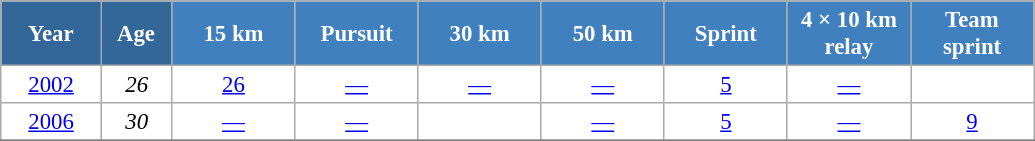<table class="wikitable" style="font-size:95%; text-align:center; border:grey solid 1px; border-collapse:collapse; background:#ffffff;">
<tr>
<th style="background-color:#369; color:white; width:60px;"> Year </th>
<th style="background-color:#369; color:white; width:40px;"> Age </th>
<th style="background-color:#4180be; color:white; width:75px;"> 15 km </th>
<th style="background-color:#4180be; color:white; width:75px;"> Pursuit </th>
<th style="background-color:#4180be; color:white; width:75px;"> 30 km </th>
<th style="background-color:#4180be; color:white; width:75px;"> 50 km </th>
<th style="background-color:#4180be; color:white; width:75px;"> Sprint </th>
<th style="background-color:#4180be; color:white; width:75px;"> 4 × 10 km <br> relay </th>
<th style="background-color:#4180be; color:white; width:75px;"> Team <br> sprint </th>
</tr>
<tr>
<td><a href='#'>2002</a></td>
<td><em>26</em></td>
<td><a href='#'>26</a></td>
<td><a href='#'>—</a></td>
<td><a href='#'>—</a></td>
<td><a href='#'>—</a></td>
<td><a href='#'>5</a></td>
<td><a href='#'>—</a></td>
<td></td>
</tr>
<tr>
<td><a href='#'>2006</a></td>
<td><em>30</em></td>
<td><a href='#'>—</a></td>
<td><a href='#'>—</a></td>
<td></td>
<td><a href='#'>—</a></td>
<td><a href='#'>5</a></td>
<td><a href='#'>—</a></td>
<td><a href='#'>9</a></td>
</tr>
<tr>
</tr>
</table>
